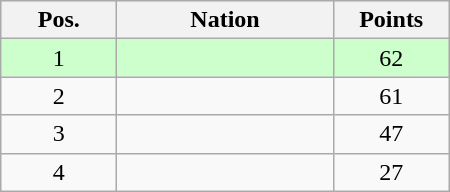<table class="wikitable gauche" cellspacing="1" style="width:300px;">
<tr style="background:#efefef; text-align:center;">
<th style="width:70px;">Pos.</th>
<th>Nation</th>
<th style="width:70px;">Points</th>
</tr>
<tr style="vertical-align:top; text-align:center; background:#ccffcc;">
<td>1</td>
<td style="text-align:left;"></td>
<td>62</td>
</tr>
<tr style="vertical-align:top; text-align:center;">
<td>2</td>
<td style="text-align:left;"></td>
<td>61</td>
</tr>
<tr style="vertical-align:top; text-align:center;">
<td>3</td>
<td style="text-align:left;"></td>
<td>47</td>
</tr>
<tr style="vertical-align:top; text-align:center;">
<td>4</td>
<td style="text-align:left;"></td>
<td>27</td>
</tr>
</table>
